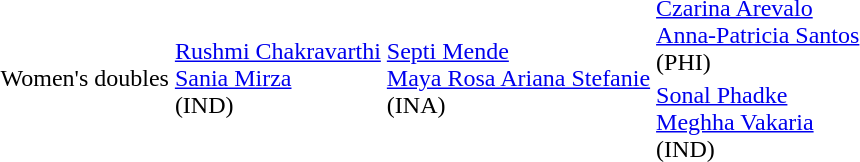<table>
<tr>
<td rowspan=2>Women's doubles</td>
<td rowspan=2> <a href='#'>Rushmi Chakravarthi</a><br> <a href='#'>Sania Mirza</a><br>(IND)</td>
<td rowspan=2> <a href='#'>Septi Mende</a><br> <a href='#'>Maya Rosa Ariana Stefanie</a><br>(INA)</td>
<td> <a href='#'>Czarina Arevalo</a><br> <a href='#'>Anna-Patricia Santos</a><br>(PHI)</td>
</tr>
<tr>
<td> <a href='#'>Sonal Phadke</a><br> <a href='#'>Meghha Vakaria</a><br>(IND)</td>
</tr>
</table>
